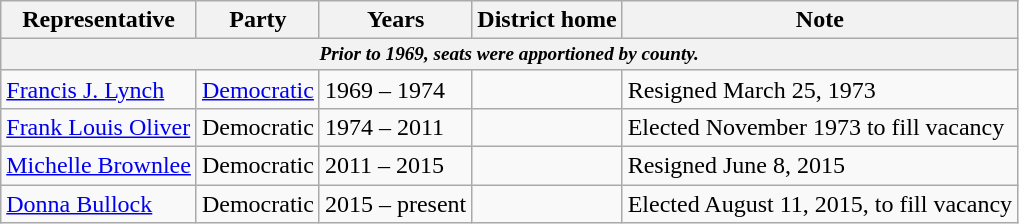<table class=wikitable>
<tr valign=bottom>
<th>Representative</th>
<th>Party</th>
<th>Years</th>
<th>District home</th>
<th>Note</th>
</tr>
<tr>
<th colspan=5 style="font-size: 80%;"><em>Prior to 1969, seats were apportioned by county.</em></th>
</tr>
<tr>
<td><a href='#'>Francis J. Lynch</a></td>
<td><a href='#'>Democratic</a></td>
<td>1969 – 1974</td>
<td></td>
<td>Resigned March 25, 1973</td>
</tr>
<tr>
<td><a href='#'>Frank Louis Oliver</a></td>
<td>Democratic</td>
<td>1974 – 2011</td>
<td></td>
<td>Elected November 1973 to fill vacancy</td>
</tr>
<tr>
<td><a href='#'>Michelle Brownlee</a></td>
<td>Democratic</td>
<td>2011 – 2015</td>
<td></td>
<td>Resigned June 8, 2015</td>
</tr>
<tr>
<td><a href='#'>Donna Bullock</a></td>
<td>Democratic</td>
<td>2015 – present</td>
<td></td>
<td>Elected August 11, 2015, to fill vacancy</td>
</tr>
</table>
